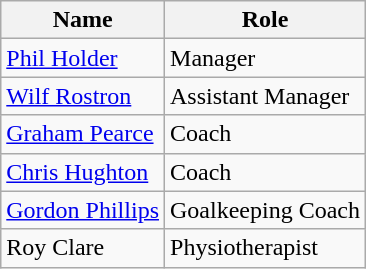<table class="wikitable">
<tr>
<th>Name</th>
<th>Role</th>
</tr>
<tr>
<td> <a href='#'>Phil Holder</a></td>
<td>Manager</td>
</tr>
<tr>
<td> <a href='#'>Wilf Rostron</a></td>
<td>Assistant Manager</td>
</tr>
<tr>
<td> <a href='#'>Graham Pearce</a></td>
<td>Coach</td>
</tr>
<tr>
<td> <a href='#'>Chris Hughton</a></td>
<td>Coach</td>
</tr>
<tr>
<td> <a href='#'>Gordon Phillips</a></td>
<td>Goalkeeping Coach</td>
</tr>
<tr>
<td> Roy Clare</td>
<td>Physiotherapist</td>
</tr>
</table>
